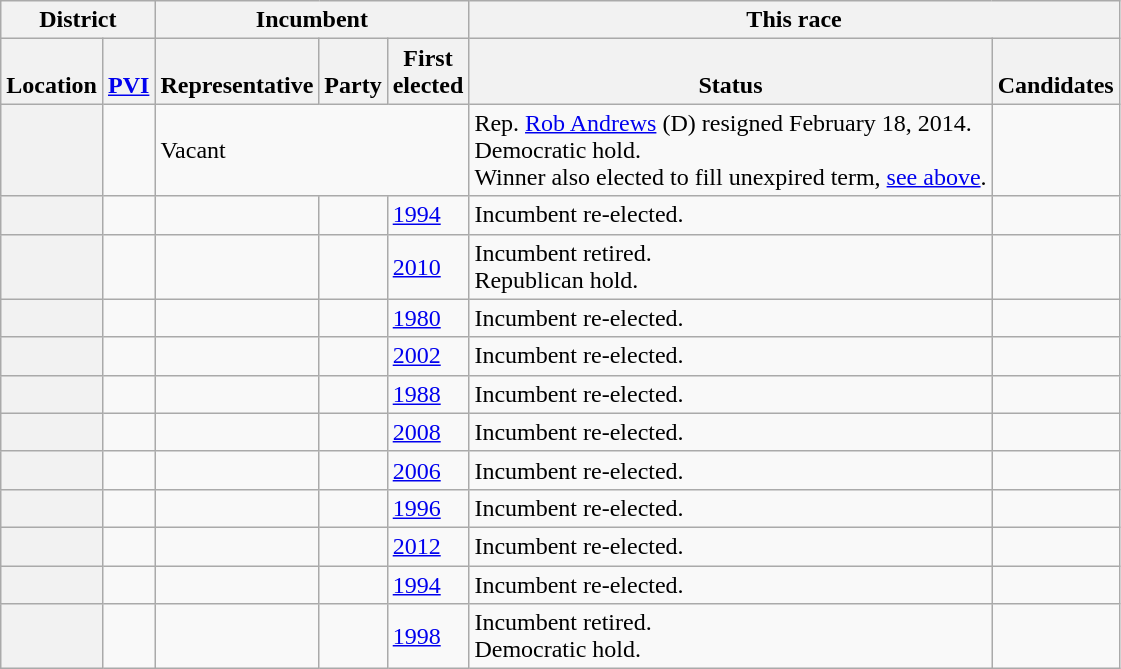<table class="wikitable sortable">
<tr valign=bottom>
<th colspan=2>District</th>
<th colspan=3>Incumbent</th>
<th colspan=2>This race</th>
</tr>
<tr valign=bottom>
<th>Location</th>
<th><a href='#'>PVI</a></th>
<th>Representative</th>
<th>Party</th>
<th>First<br>elected</th>
<th>Status</th>
<th>Candidates</th>
</tr>
<tr>
<th></th>
<td></td>
<td colspan="3">Vacant</td>
<td>Rep. <a href='#'>Rob Andrews</a> (D) resigned February 18, 2014.<br>Democratic hold.<br>Winner also elected to fill unexpired term, <a href='#'>see above</a>.</td>
<td nowrap><br></td>
</tr>
<tr>
<th></th>
<td></td>
<td></td>
<td></td>
<td><a href='#'>1994</a></td>
<td>Incumbent re-elected.</td>
<td nowrap><br></td>
</tr>
<tr>
<th></th>
<td></td>
<td></td>
<td></td>
<td><a href='#'>2010</a></td>
<td>Incumbent retired.<br>Republican hold.</td>
<td nowrap></td>
</tr>
<tr>
<th></th>
<td></td>
<td></td>
<td></td>
<td><a href='#'>1980</a></td>
<td>Incumbent re-elected.</td>
<td nowrap></td>
</tr>
<tr>
<th></th>
<td></td>
<td></td>
<td></td>
<td><a href='#'>2002</a></td>
<td>Incumbent re-elected.</td>
<td nowrap></td>
</tr>
<tr>
<th></th>
<td></td>
<td></td>
<td></td>
<td><a href='#'>1988</a></td>
<td>Incumbent re-elected.</td>
<td nowrap></td>
</tr>
<tr>
<th></th>
<td></td>
<td></td>
<td></td>
<td><a href='#'>2008</a></td>
<td>Incumbent re-elected.</td>
<td nowrap></td>
</tr>
<tr>
<th></th>
<td></td>
<td></td>
<td></td>
<td><a href='#'>2006</a></td>
<td>Incumbent re-elected.</td>
<td nowrap></td>
</tr>
<tr>
<th></th>
<td></td>
<td></td>
<td></td>
<td><a href='#'>1996</a></td>
<td>Incumbent re-elected.</td>
<td nowrap></td>
</tr>
<tr>
<th></th>
<td></td>
<td></td>
<td></td>
<td><a href='#'>2012</a></td>
<td>Incumbent re-elected.</td>
<td nowrap></td>
</tr>
<tr>
<th></th>
<td></td>
<td></td>
<td></td>
<td><a href='#'>1994</a></td>
<td>Incumbent re-elected.</td>
<td nowrap></td>
</tr>
<tr>
<th></th>
<td></td>
<td></td>
<td></td>
<td><a href='#'>1998</a></td>
<td>Incumbent retired.<br>Democratic hold.</td>
<td nowrap><br></td>
</tr>
</table>
